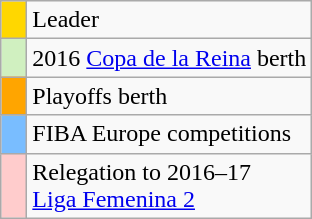<table class="wikitable">
<tr>
<td style="width:10px; background:gold;"></td>
<td>Leader</td>
</tr>
<tr>
<td style="width:10px; background:#d0f0c0;"></td>
<td>2016 <a href='#'>Copa de la Reina</a> berth</td>
</tr>
<tr>
<td style="width:10px; background:orange;"></td>
<td>Playoffs berth</td>
</tr>
<tr>
<td style="width:10px; background:#79bdff;"></td>
<td>FIBA Europe competitions</td>
</tr>
<tr>
<td style="width:10px; background:#fcc;"></td>
<td>Relegation to 2016–17 <br><a href='#'>Liga Femenina 2</a></td>
</tr>
</table>
